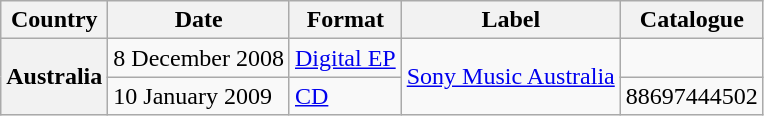<table class="wikitable plainrowheaders">
<tr>
<th scope="col">Country</th>
<th scope="col">Date</th>
<th scope="col">Format</th>
<th scope="col">Label</th>
<th scope="col">Catalogue</th>
</tr>
<tr>
<th scope="row" rowspan="2">Australia</th>
<td>8 December 2008</td>
<td><a href='#'>Digital EP</a></td>
<td rowspan="2"><a href='#'>Sony Music Australia</a></td>
<td></td>
</tr>
<tr>
<td>10 January 2009</td>
<td><a href='#'>CD</a></td>
<td>88697444502</td>
</tr>
</table>
